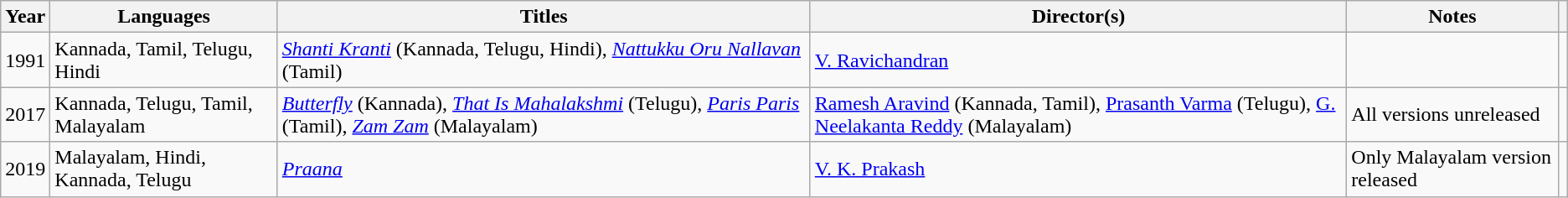<table class="wikitable">
<tr>
<th>Year</th>
<th>Languages</th>
<th>Titles</th>
<th>Director(s)</th>
<th>Notes</th>
<th class="unsortable"></th>
</tr>
<tr>
<td>1991</td>
<td>Kannada, Tamil, Telugu, Hindi</td>
<td><em><a href='#'>Shanti Kranti</a></em> (Kannada, Telugu, Hindi), <em><a href='#'>Nattukku Oru Nallavan</a></em> (Tamil)</td>
<td><a href='#'>V. Ravichandran</a></td>
<td></td>
<td></td>
</tr>
<tr>
<td>2017</td>
<td>Kannada, Telugu, Tamil, Malayalam</td>
<td><em><a href='#'>Butterfly</a></em> (Kannada), <em><a href='#'>That Is Mahalakshmi</a></em> (Telugu), <em><a href='#'>Paris Paris</a></em> (Tamil), <em><a href='#'>Zam Zam</a></em> (Malayalam)</td>
<td><a href='#'>Ramesh Aravind</a> (Kannada, Tamil), <a href='#'>Prasanth Varma</a> (Telugu), <a href='#'>G. Neelakanta Reddy</a> (Malayalam)</td>
<td>All versions unreleased</td>
<td></td>
</tr>
<tr>
<td>2019</td>
<td>Malayalam, Hindi, Kannada, Telugu</td>
<td><em><a href='#'>Praana</a></em></td>
<td><a href='#'>V. K. Prakash</a></td>
<td>Only Malayalam version released</td>
<td style="text-align:center;"></td>
</tr>
</table>
